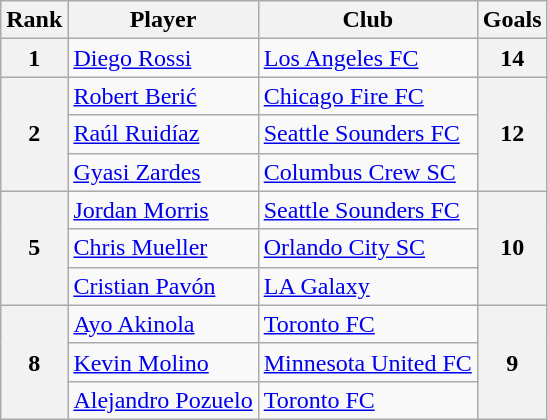<table class="wikitable" style="text-align:center">
<tr>
<th>Rank</th>
<th>Player</th>
<th>Club</th>
<th>Goals</th>
</tr>
<tr>
<th>1</th>
<td align="left"> <a href='#'>Diego Rossi</a></td>
<td align="left"><a href='#'>Los Angeles FC</a></td>
<th>14</th>
</tr>
<tr>
<th rowspan="3">2</th>
<td align="left"> <a href='#'>Robert Berić</a></td>
<td align="left"><a href='#'>Chicago Fire FC</a></td>
<th rowspan="3">12</th>
</tr>
<tr>
<td align="left"> <a href='#'>Raúl Ruidíaz</a></td>
<td align="left"><a href='#'>Seattle Sounders FC</a></td>
</tr>
<tr>
<td align="left"> <a href='#'>Gyasi Zardes</a></td>
<td align="left"><a href='#'>Columbus Crew SC</a></td>
</tr>
<tr>
<th rowspan="3">5</th>
<td align="left"> <a href='#'>Jordan Morris</a></td>
<td align="left"><a href='#'>Seattle Sounders FC</a></td>
<th rowspan="3">10</th>
</tr>
<tr>
<td align="left"> <a href='#'>Chris Mueller</a></td>
<td align="left"><a href='#'>Orlando City SC</a></td>
</tr>
<tr>
<td align="left"> <a href='#'>Cristian Pavón</a></td>
<td align="left"><a href='#'>LA Galaxy</a></td>
</tr>
<tr>
<th rowspan="3">8</th>
<td align="left"> <a href='#'>Ayo Akinola</a></td>
<td align="left"><a href='#'>Toronto FC</a></td>
<th rowspan="3">9</th>
</tr>
<tr>
<td align="left"> <a href='#'>Kevin Molino</a></td>
<td align="left"><a href='#'>Minnesota United FC</a></td>
</tr>
<tr>
<td align="left"> <a href='#'>Alejandro Pozuelo</a></td>
<td align="left"><a href='#'>Toronto FC</a></td>
</tr>
</table>
